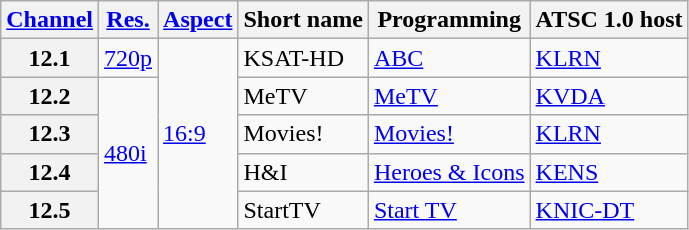<table class="wikitable">
<tr>
<th scope = "col"><a href='#'>Channel</a></th>
<th scope = "col"><a href='#'>Res.</a></th>
<th scope = "col"><a href='#'>Aspect</a></th>
<th scope = "col">Short name</th>
<th scope = "col">Programming</th>
<th scope = "col">ATSC 1.0 host</th>
</tr>
<tr>
<th scope = "row">12.1</th>
<td><a href='#'>720p</a></td>
<td rowspan="5"><a href='#'>16:9</a></td>
<td>KSAT-HD</td>
<td><a href='#'>ABC</a></td>
<td><a href='#'>KLRN</a></td>
</tr>
<tr>
<th scope = "row">12.2</th>
<td rowspan="4"><a href='#'>480i</a></td>
<td>MeTV</td>
<td><a href='#'>MeTV</a></td>
<td><a href='#'>KVDA</a></td>
</tr>
<tr>
<th scope = "row">12.3</th>
<td>Movies!</td>
<td><a href='#'>Movies!</a></td>
<td><a href='#'>KLRN</a></td>
</tr>
<tr>
<th scope = "row">12.4</th>
<td>H&I</td>
<td><a href='#'>Heroes & Icons</a></td>
<td><a href='#'>KENS</a></td>
</tr>
<tr>
<th scope = "row">12.5</th>
<td>StartTV</td>
<td><a href='#'>Start TV</a></td>
<td><a href='#'>KNIC-DT</a></td>
</tr>
</table>
